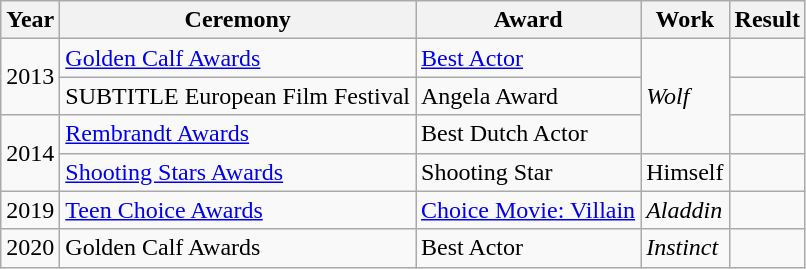<table class="wikitable sortable">
<tr>
<th>Year</th>
<th>Ceremony</th>
<th>Award</th>
<th>Work</th>
<th>Result</th>
</tr>
<tr>
<td rowspan=2>2013</td>
<td><a href='#'>Golden Calf Awards</a></td>
<td><a href='#'>Best Actor</a></td>
<td rowspan=3><em>Wolf</em></td>
<td></td>
</tr>
<tr>
<td>SUBTITLE European Film Festival</td>
<td>Angela Award</td>
<td></td>
</tr>
<tr>
<td rowspan=2>2014</td>
<td><a href='#'>Rembrandt Awards</a></td>
<td>Best Dutch Actor</td>
<td></td>
</tr>
<tr>
<td><a href='#'>Shooting Stars Awards</a></td>
<td>Shooting Star</td>
<td>Himself</td>
<td></td>
</tr>
<tr>
<td>2019</td>
<td><a href='#'>Teen Choice Awards</a></td>
<td><a href='#'>Choice Movie: Villain</a></td>
<td><em>Aladdin</em></td>
<td></td>
</tr>
<tr>
<td>2020</td>
<td>Golden Calf Awards</td>
<td>Best Actor</td>
<td><em>Instinct</em></td>
<td></td>
</tr>
</table>
